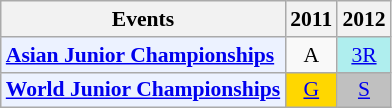<table class="wikitable" style="font-size: 90%; text-align:center">
<tr>
<th>Events</th>
<th>2011</th>
<th>2012</th>
</tr>
<tr>
<td bgcolor="#ECF2FF"; align="left"><strong><a href='#'>Asian Junior Championships</a></strong></td>
<td>A</td>
<td bgcolor=AFEEEE><a href='#'>3R</a></td>
</tr>
<tr>
<td bgcolor="#ECF2FF"; align="left"><strong><a href='#'>World Junior Championships</a></strong></td>
<td bgcolor=gold><a href='#'>G</a></td>
<td bgcolor=silver><a href='#'>S</a></td>
</tr>
</table>
